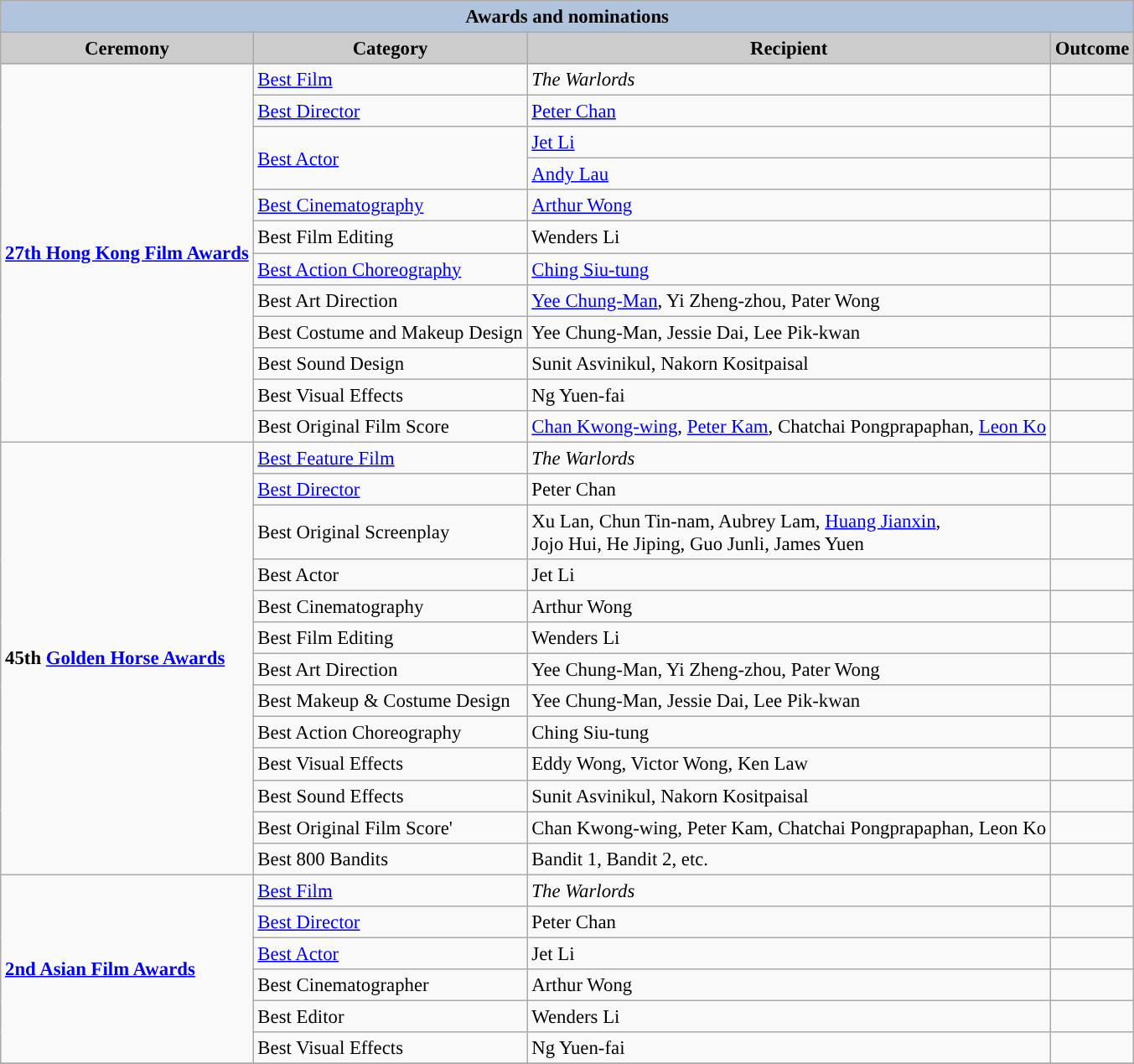<table class="wikitable" style="font-size:95%">
<tr style="background:#ccc; text-align:center;">
<th colspan="4" style="background: LightSteelBlue;">Awards and nominations</th>
</tr>
<tr style="background:#ccc; text-align:center;">
<th style="background:#ccc">Ceremony</th>
<th style="background:#ccc">Category</th>
<th style="background:#ccc">Recipient</th>
<th style="background:#ccc">Outcome</th>
</tr>
<tr>
<td rowspan=12><strong><a href='#'>27th Hong Kong Film Awards</a></strong></td>
<td><a href='#'>Best Film</a></td>
<td><em>The Warlords</em></td>
<td></td>
</tr>
<tr>
<td><a href='#'>Best Director</a></td>
<td><a href='#'>Peter Chan</a></td>
<td></td>
</tr>
<tr>
<td rowspan=2><a href='#'>Best Actor</a></td>
<td><a href='#'>Jet Li</a></td>
<td></td>
</tr>
<tr>
<td><a href='#'>Andy Lau</a></td>
<td></td>
</tr>
<tr>
<td><a href='#'>Best Cinematography</a></td>
<td><a href='#'>Arthur Wong</a></td>
<td></td>
</tr>
<tr>
<td>Best Film Editing</td>
<td>Wenders Li</td>
<td></td>
</tr>
<tr>
<td><a href='#'>Best Action Choreography</a></td>
<td><a href='#'>Ching Siu-tung</a></td>
<td></td>
</tr>
<tr>
<td>Best Art Direction</td>
<td><a href='#'>Yee Chung-Man</a>, Yi Zheng-zhou, Pater Wong</td>
<td></td>
</tr>
<tr>
<td>Best Costume and Makeup Design</td>
<td>Yee Chung-Man, Jessie Dai, Lee Pik-kwan</td>
<td></td>
</tr>
<tr>
<td>Best Sound Design</td>
<td>Sunit Asvinikul, Nakorn Kositpaisal</td>
<td></td>
</tr>
<tr>
<td>Best Visual Effects</td>
<td>Ng Yuen-fai</td>
<td></td>
</tr>
<tr>
<td>Best Original Film Score</td>
<td><a href='#'>Chan Kwong-wing</a>, <a href='#'>Peter Kam</a>, Chatchai Pongprapaphan, <a href='#'>Leon Ko</a></td>
<td></td>
</tr>
<tr>
<td rowspan=13><strong>45th <a href='#'>Golden Horse Awards</a></strong></td>
<td><a href='#'>Best Feature Film</a></td>
<td><em>The Warlords</em></td>
<td></td>
</tr>
<tr>
<td><a href='#'>Best Director</a></td>
<td>Peter Chan</td>
<td></td>
</tr>
<tr>
<td>Best Original Screenplay</td>
<td>Xu Lan, Chun Tin-nam, Aubrey Lam, <a href='#'>Huang Jianxin</a>, <br>Jojo Hui, He Jiping, Guo Junli, James Yuen</td>
<td></td>
</tr>
<tr>
<td>Best Actor</td>
<td>Jet Li</td>
<td></td>
</tr>
<tr>
<td>Best Cinematography</td>
<td>Arthur Wong</td>
<td></td>
</tr>
<tr>
<td>Best Film Editing</td>
<td>Wenders Li</td>
<td></td>
</tr>
<tr>
<td>Best Art Direction</td>
<td>Yee Chung-Man, Yi Zheng-zhou, Pater Wong</td>
<td></td>
</tr>
<tr>
<td>Best Makeup & Costume Design</td>
<td>Yee Chung-Man, Jessie Dai, Lee Pik-kwan</td>
<td></td>
</tr>
<tr>
<td>Best Action Choreography</td>
<td>Ching Siu-tung</td>
<td></td>
</tr>
<tr>
<td>Best Visual Effects</td>
<td>Eddy Wong, Victor Wong, Ken Law</td>
<td></td>
</tr>
<tr>
<td>Best Sound Effects</td>
<td>Sunit Asvinikul, Nakorn Kositpaisal</td>
<td></td>
</tr>
<tr>
<td>Best Original Film Score'</td>
<td>Chan Kwong-wing, Peter Kam, Chatchai Pongprapaphan, Leon Ko</td>
<td></td>
</tr>
<tr>
<td>Best 800 Bandits</td>
<td>Bandit 1, Bandit 2, etc.</td>
<td></td>
</tr>
<tr>
<td rowspan=6><strong><a href='#'>2nd Asian Film Awards</a></strong></td>
<td><a href='#'>Best Film</a></td>
<td><em>The Warlords</em></td>
<td></td>
</tr>
<tr>
<td><a href='#'>Best Director</a></td>
<td>Peter Chan</td>
<td></td>
</tr>
<tr>
<td><a href='#'>Best Actor</a></td>
<td>Jet Li</td>
<td></td>
</tr>
<tr>
<td>Best Cinematographer</td>
<td>Arthur Wong</td>
<td></td>
</tr>
<tr>
<td>Best Editor</td>
<td>Wenders Li</td>
<td></td>
</tr>
<tr>
<td>Best Visual Effects</td>
<td>Ng Yuen-fai</td>
<td></td>
</tr>
<tr>
</tr>
</table>
